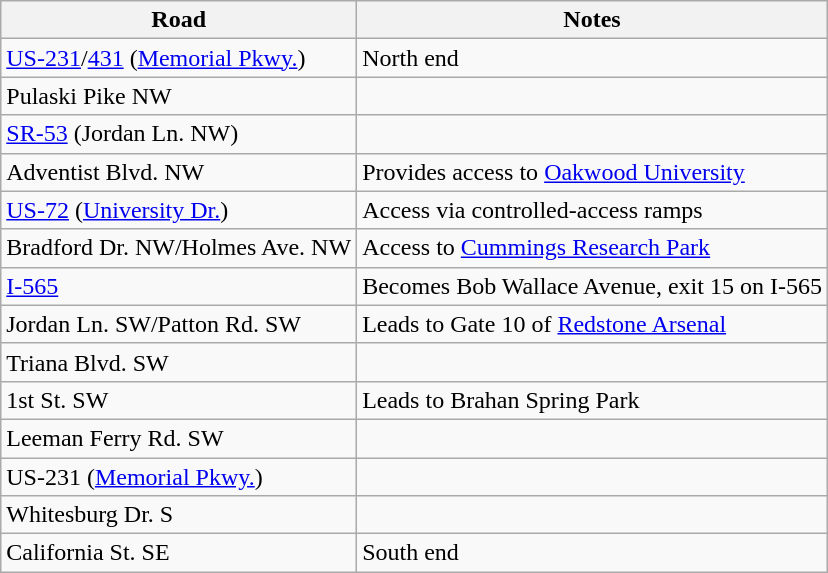<table class="wikitable">
<tr>
<th>Road</th>
<th>Notes</th>
</tr>
<tr>
<td> <a href='#'>US-231</a>/<a href='#'>431</a> (<a href='#'>Memorial Pkwy.</a>)</td>
<td>North end</td>
</tr>
<tr>
<td>Pulaski Pike NW</td>
<td></td>
</tr>
<tr>
<td> <a href='#'>SR-53</a> (Jordan Ln. NW)</td>
<td></td>
</tr>
<tr>
<td>Adventist Blvd. NW</td>
<td>Provides access to <a href='#'>Oakwood University</a></td>
</tr>
<tr>
<td> <a href='#'>US-72</a> (<a href='#'>University Dr.</a>)</td>
<td>Access via controlled-access ramps</td>
</tr>
<tr>
<td>Bradford Dr. NW/Holmes Ave. NW</td>
<td>Access to <a href='#'>Cummings Research Park</a></td>
</tr>
<tr>
<td> <a href='#'>I-565</a></td>
<td>Becomes Bob Wallace Avenue, exit 15 on I-565</td>
</tr>
<tr>
<td>Jordan Ln. SW/Patton Rd. SW</td>
<td>Leads to Gate 10 of <a href='#'>Redstone Arsenal</a></td>
</tr>
<tr>
<td>Triana Blvd. SW</td>
<td></td>
</tr>
<tr>
<td>1st St. SW</td>
<td>Leads to Brahan Spring Park</td>
</tr>
<tr>
<td>Leeman Ferry Rd. SW</td>
<td></td>
</tr>
<tr>
<td> US-231 (<a href='#'>Memorial Pkwy.</a>)</td>
<td></td>
</tr>
<tr>
<td>Whitesburg Dr. S</td>
<td></td>
</tr>
<tr>
<td>California St. SE</td>
<td>South end</td>
</tr>
</table>
